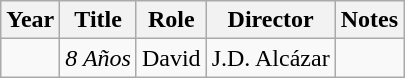<table class="wikitable sortable">
<tr>
<th>Year</th>
<th>Title</th>
<th>Role</th>
<th>Director</th>
<th class="unsortable">Notes</th>
</tr>
<tr>
<td></td>
<td><em>8 Años</em></td>
<td>David</td>
<td>J.D. Alcázar</td>
<td></td>
</tr>
</table>
